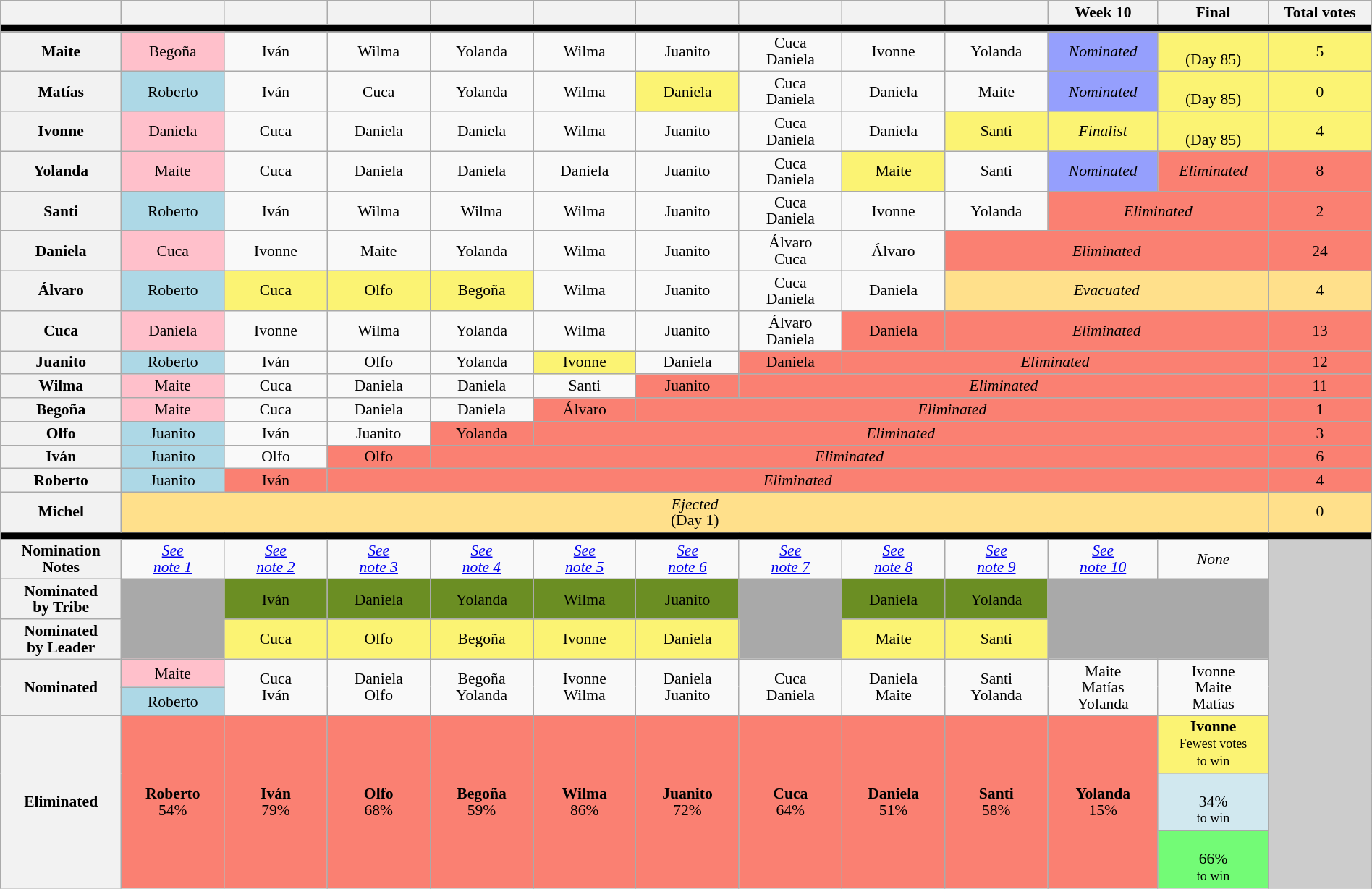<table class="wikitable" style="text-align:center; width: 100%; font-size:90%; line-height:15px">
<tr>
<th ! style="width: 5%;"></th>
<th style="width: 5%;"></th>
<th style="width: 5%;"></th>
<th style="width: 5%;"></th>
<th style="width: 5%;"></th>
<th style="width: 5%;"></th>
<th style="width: 5%;"></th>
<th style="width: 5%;"></th>
<th style="width: 5%;"></th>
<th style="width: 5%;"></th>
<th style="width: 5%;">Week 10</th>
<th style="width: 5%;">Final</th>
<th style="width: 5%;">Total votes</th>
</tr>
<tr>
<th style="background:#000000" colspan="13"></th>
</tr>
<tr>
<th>Maite</th>
<td bgcolor="pink">Begoña</td>
<td>Iván</td>
<td>Wilma</td>
<td>Yolanda</td>
<td>Wilma</td>
<td>Juanito</td>
<td>Cuca<br>Daniela</td>
<td>Ivonne</td>
<td>Yolanda</td>
<td style="background:#959FFD"><em>Nominated</em></td>
<td style="background:#FBF373"><strong></strong><br>(Day 85)</td>
<td style="background:#FBF373">5</td>
</tr>
<tr>
<th>Matías</th>
<td bgcolor="lightblue">Roberto</td>
<td>Iván</td>
<td>Cuca</td>
<td>Yolanda</td>
<td>Wilma</td>
<td bgcolor="#FBF373">Daniela</td>
<td>Cuca<br>Daniela</td>
<td>Daniela</td>
<td>Maite</td>
<td style="background:#959FFD"><em>Nominated</em></td>
<td style="background:#FBF373"><strong></strong><br>(Day 85)</td>
<td style="background:#FBF373">0</td>
</tr>
<tr>
<th>Ivonne</th>
<td bgcolor="pink">Daniela</td>
<td>Cuca</td>
<td>Daniela</td>
<td>Daniela</td>
<td>Wilma</td>
<td>Juanito</td>
<td>Cuca<br>Daniela</td>
<td>Daniela</td>
<td bgcolor="#FBF373">Santi</td>
<td bgcolor="#FBF373"><em>Finalist</em></td>
<td style="background:#FBF373"><strong></strong><br>(Day 85)</td>
<td style="background:#FBF373">4</td>
</tr>
<tr>
<th>Yolanda</th>
<td bgcolor="pink">Maite</td>
<td>Cuca</td>
<td>Daniela</td>
<td>Daniela</td>
<td>Daniela</td>
<td>Juanito</td>
<td>Cuca<br>Daniela</td>
<td bgcolor="#FBF373">Maite</td>
<td>Santi</td>
<td style="background:#959FFD"><em>Nominated</em></td>
<td style="background:#fa8072"><em>Eliminated</em> <br></td>
<td style="background:#fa8072">8</td>
</tr>
<tr>
<th>Santi</th>
<td bgcolor="lightblue">Roberto</td>
<td>Iván</td>
<td>Wilma</td>
<td>Wilma</td>
<td>Wilma</td>
<td>Juanito</td>
<td>Cuca<br>Daniela</td>
<td>Ivonne</td>
<td>Yolanda</td>
<td style="background:#fa8072" colspan="2"><em>Eliminated</em> <br></td>
<td style="background:#fa8072">2</td>
</tr>
<tr>
<th>Daniela</th>
<td bgcolor="pink">Cuca</td>
<td>Ivonne</td>
<td>Maite</td>
<td>Yolanda</td>
<td>Wilma</td>
<td>Juanito</td>
<td>Álvaro<br>Cuca</td>
<td>Álvaro</td>
<td style="background:#fa8072; text-align:center" colspan="3"><em>Eliminated</em> <br></td>
<td style="background:#fa8072">24</td>
</tr>
<tr>
<th>Álvaro</th>
<td bgcolor="lightblue">Roberto</td>
<td bgcolor="#FBF373">Cuca</td>
<td bgcolor="#FBF373">Olfo</td>
<td bgcolor="#FBF373">Begoña</td>
<td>Wilma</td>
<td>Juanito</td>
<td>Cuca<br>Daniela</td>
<td>Daniela</td>
<td style="background:#FFE08B" colspan="3"><em>Evacuated</em> <br></td>
<td style="background:#FFE08B">4</td>
</tr>
<tr>
<th>Cuca</th>
<td bgcolor="pink">Daniela</td>
<td>Ivonne</td>
<td>Wilma</td>
<td>Yolanda</td>
<td>Wilma</td>
<td>Juanito</td>
<td>Álvaro<br>Daniela</td>
<td style="background:#fa8072">Daniela</td>
<td style="background:#fa8072" colspan="3"><em>Eliminated</em> <br></td>
<td style="background:#fa8072">13</td>
</tr>
<tr>
<th>Juanito</th>
<td bgcolor="lightblue">Roberto</td>
<td>Iván</td>
<td>Olfo</td>
<td>Yolanda</td>
<td bgcolor="#FBF373">Ivonne</td>
<td>Daniela</td>
<td style="background:#fa8072">Daniela</td>
<td style="background:#fa8072" colspan="4"><em>Eliminated</em> <br></td>
<td style="background:#fa8072">12</td>
</tr>
<tr>
<th>Wilma</th>
<td bgcolor="pink">Maite</td>
<td>Cuca</td>
<td>Daniela</td>
<td>Daniela</td>
<td>Santi</td>
<td style="background:#fa8072">Juanito</td>
<td style="background:#fa8072" colspan="5"><em>Eliminated</em> <br></td>
<td style="background:#fa8072">11</td>
</tr>
<tr>
<th>Begoña</th>
<td bgcolor="pink">Maite</td>
<td>Cuca</td>
<td>Daniela</td>
<td>Daniela</td>
<td style="background:#fa8072">Álvaro</td>
<td style="background:#fa8072" colspan="6"><em>Eliminated</em> <br></td>
<td style="background:#fa8072">1</td>
</tr>
<tr>
<th>Olfo</th>
<td bgcolor="lightblue">Juanito</td>
<td>Iván</td>
<td>Juanito</td>
<td style="background:#fa8072">Yolanda</td>
<td style="background:#fa8072" colspan="7"><em>Eliminated</em> <br></td>
<td style="background:#fa8072">3</td>
</tr>
<tr>
<th>Iván</th>
<td bgcolor="lightblue">Juanito</td>
<td>Olfo</td>
<td style="background:#fa8072">Olfo</td>
<td style="background:#fa8072" colspan="8"><em>Eliminated</em> <br></td>
<td style="background:#fa8072">6</td>
</tr>
<tr>
<th>Roberto</th>
<td bgcolor="lightblue">Juanito</td>
<td style="background:#fa8072">Iván</td>
<td style="background:#fa8072" colspan="9"><em>Eliminated</em> <br></td>
<td style="background:#fa8072">4</td>
</tr>
<tr>
<th>Michel</th>
<td style="background:#FFE08B" colspan=11><em>Ejected</em><br>(Day 1)</td>
<td style="background:#FFE08B">0</td>
</tr>
<tr>
<th style="background:#000000" colspan="13"></th>
</tr>
<tr>
<th>Nomination<br>Notes</th>
<td><em><a href='#'>See<br>note 1</a></em></td>
<td><em><a href='#'>See<br>note 2</a></em></td>
<td><em><a href='#'>See<br>note 3</a></em></td>
<td><em><a href='#'>See<br>note 4</a></em></td>
<td><em><a href='#'>See<br>note 5</a></em></td>
<td><em><a href='#'>See<br>note 6</a></em></td>
<td><em><a href='#'>See<br>note 7</a></em></td>
<td><em><a href='#'>See<br>note 8</a></em></td>
<td><em><a href='#'>See<br>note 9</a></em></td>
<td><em><a href='#'>See<br>note 10</a></em></td>
<td><em>None</em></td>
<td rowspan="8" style="background-color: #CCCCCC;"></td>
</tr>
<tr>
<th>Nominated<br>by Tribe</th>
<td bgcolor="darkgray" rowspan=2></td>
<td bgcolor="#6B8E23"><span>Iván</span></td>
<td bgcolor="#6B8E23"><span>Daniela</span></td>
<td bgcolor="#6B8E23"><span>Yolanda</span></td>
<td bgcolor="#6B8E23"><span>Wilma</span></td>
<td bgcolor="#6B8E23"><span>Juanito</span></td>
<td bgcolor="darkgray" rowspan=2></td>
<td bgcolor="#6B8E23"><span>Daniela</span></td>
<td bgcolor="#6B8E23"><span>Yolanda</span></td>
<td bgcolor="darkgray" rowspan=2 colspan=2></td>
</tr>
<tr>
<th>Nominated<br>by Leader</th>
<td bgcolor="#FBF373">Cuca</td>
<td bgcolor="#FBF373">Olfo</td>
<td bgcolor="#FBF373">Begoña</td>
<td bgcolor="#FBF373">Ivonne</td>
<td bgcolor="#FBF373">Daniela</td>
<td bgcolor="#FBF373">Maite</td>
<td bgcolor="#FBF373">Santi</td>
</tr>
<tr>
<th rowspan=2>Nominated</th>
<td bgcolor="pink">Maite</td>
<td rowspan=2>Cuca<br>Iván</td>
<td rowspan=2>Daniela<br>Olfo</td>
<td rowspan=2>Begoña<br>Yolanda</td>
<td rowspan=2>Ivonne<br>Wilma</td>
<td rowspan=2>Daniela<br>Juanito</td>
<td rowspan=2>Cuca<br>Daniela</td>
<td rowspan=2>Daniela<br>Maite</td>
<td rowspan=2>Santi<br>Yolanda</td>
<td rowspan=2>Maite<br>Matías<br>Yolanda</td>
<td rowspan=2>Ivonne<br>Maite<br>Matías</td>
</tr>
<tr>
<td bgcolor="lightblue">Roberto</td>
</tr>
<tr>
<th rowspan=3>Eliminated</th>
<td style="background:#FA8072" rowspan=3><strong>Roberto</strong><br>54%<br><small></small></td>
<td style="background:#FA8072" rowspan=3><strong>Iván</strong><br>79%<br><small></small></td>
<td style="background:#FA8072" rowspan=3><strong>Olfo</strong><br>68%<br><small></small></td>
<td style="background:#FA8072" rowspan=3><strong>Begoña</strong><br>59%<br><small></small></td>
<td style="background:#FA8072" rowspan=3><strong>Wilma</strong><br>86%<br><small></small></td>
<td style="background:#FA8072" rowspan=3><strong>Juanito</strong><br>72%<br><small></small></td>
<td style="background:#FA8072" rowspan=3><strong>Cuca</strong><br>64%<br><small></small></td>
<td style="background:#FA8072" rowspan=3><strong>Daniela</strong><br>51%<br><small></small></td>
<td style="background:#FA8072" rowspan=3><strong>Santi</strong><br>58%<br><small></small></td>
<td style="background:#FA8072" rowspan=3><strong>Yolanda</strong><br>15%<br><small></small></td>
<td style="background:#FBF373"><strong>Ivonne</strong><br><small>Fewest votes<br>to win<br></small></td>
</tr>
<tr>
<td style="background:#D1E8EF"><strong></strong><br>34%<br><small>to win</small></td>
</tr>
<tr>
<td style="background:#73FB76"><strong></strong><br>66%<br><small>to win</small></td>
</tr>
</table>
